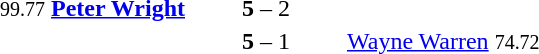<table style="text-align:center">
<tr>
<th width=223></th>
<th width=100></th>
<th width=223></th>
</tr>
<tr>
<td align=right><small>99.77</small> <strong><a href='#'>Peter Wright</a></strong> </td>
<td><strong>5</strong> – 2</td>
<td align=left></td>
</tr>
<tr>
<td align=right></td>
<td><strong>5</strong> – 1</td>
<td align=left> <a href='#'>Wayne Warren</a>  <small>74.72</small></td>
</tr>
</table>
